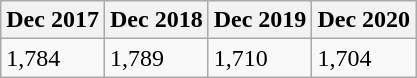<table class="wikitable">
<tr>
<th>Dec 2017</th>
<th>Dec 2018</th>
<th>Dec 2019</th>
<th>Dec 2020</th>
</tr>
<tr>
<td>1,784</td>
<td>1,789</td>
<td>1,710</td>
<td>1,704</td>
</tr>
</table>
